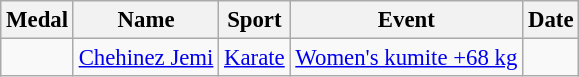<table class="wikitable sortable" style="font-size: 95%;">
<tr>
<th>Medal</th>
<th>Name</th>
<th>Sport</th>
<th>Event</th>
<th>Date</th>
</tr>
<tr>
<td></td>
<td><a href='#'>Chehinez Jemi</a></td>
<td><a href='#'>Karate</a></td>
<td><a href='#'>Women's kumite +68 kg</a></td>
<td></td>
</tr>
</table>
